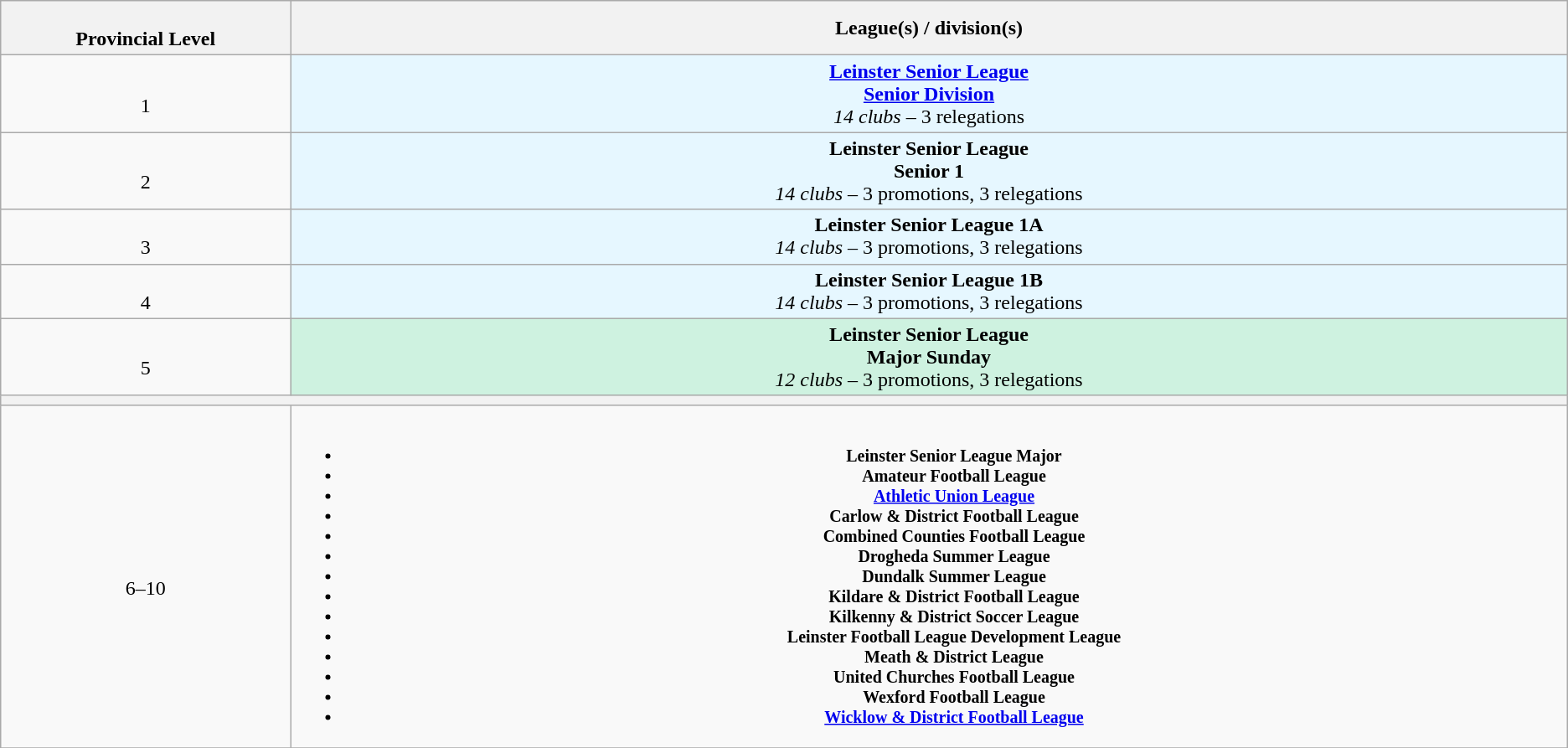<table class="wikitable" style="text-align: center;">
<tr>
<th colspan="1" width="4%"><br>Provincial Level</th>
<th>League(s) / division(s)</th>
</tr>
<tr>
<td colspan="1" width="4%"><br>1</td>
<td width="20%" style="background:#e6f7ff"><strong><a href='#'>Leinster Senior League<br> Senior Division</a></strong><br><em>14 clubs</em> – 3 relegations</td>
</tr>
<tr>
<td colspan="1" width="4%"><br>2</td>
<td width="20%" style="background:#e6f7ff"><strong>Leinster Senior League<br> Senior 1</strong><br><em>14 clubs</em> – 3 promotions, 3 relegations </td>
</tr>
<tr>
<td colspan="1" width="4%"><br>3</td>
<td width="20%" style="background:#e6f7ff"><strong>Leinster Senior League 1A</strong><br><em>14 clubs</em> – 3 promotions, 3 relegations </td>
</tr>
<tr>
<td colspan="1" width="4%"><br>4</td>
<td width="20%" style="background:#e6f7ff"><strong>Leinster Senior League 1B</strong><br><em>14 clubs</em> – 3 promotions, 3 relegations </td>
</tr>
<tr>
<td colspan="1" width="4%"><br>5</td>
<td width="20%" style="background:#CEF2E0"><strong>Leinster Senior League<br> Major Sunday</strong><br><em>12 clubs</em> – 3 promotions, 3 relegations </td>
</tr>
<tr>
<th colspan="2"></th>
</tr>
<tr>
<td colspan="1" width="4%"><br>6–10</td>
<td width="20%" style="font-size: smaller;" valign="top"><br><ul><li><strong>Leinster Senior League Major</strong></li><li><strong>Amateur Football League</strong> </li><li><strong><a href='#'>Athletic Union League</a></strong></li><li><strong>Carlow & District Football League</strong></li><li><strong>Combined Counties Football League</strong></li><li><strong>Drogheda Summer League</strong></li><li><strong>Dundalk Summer League</strong></li><li><strong>Kildare & District Football League</strong></li><li><strong>Kilkenny & District Soccer League</strong></li><li><strong>Leinster Football League Development League</strong></li><li><strong>Meath & District League</strong></li><li><strong>United Churches Football League</strong> </li><li><strong>Wexford Football League</strong></li><li><strong><a href='#'>Wicklow & District Football League</a></strong></li></ul></td>
</tr>
<tr>
</tr>
</table>
